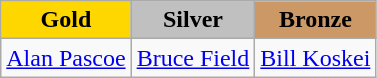<table class="wikitable">
<tr>
<th scope=col style="background-color:gold;">Gold</th>
<th scope=col style="background-color:silver;">Silver</th>
<th scope=col style="background-color:#cc9966;">Bronze</th>
</tr>
<tr>
<td><a href='#'>Alan Pascoe</a><br><em></em></td>
<td><a href='#'>Bruce Field</a><br><em></em></td>
<td><a href='#'>Bill Koskei</a><br><em></em></td>
</tr>
</table>
